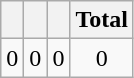<table class="wikitable">
<tr>
<th></th>
<th></th>
<th></th>
<th>Total</th>
</tr>
<tr style="text-align:center;">
<td>0</td>
<td>0</td>
<td>0</td>
<td>0</td>
</tr>
</table>
